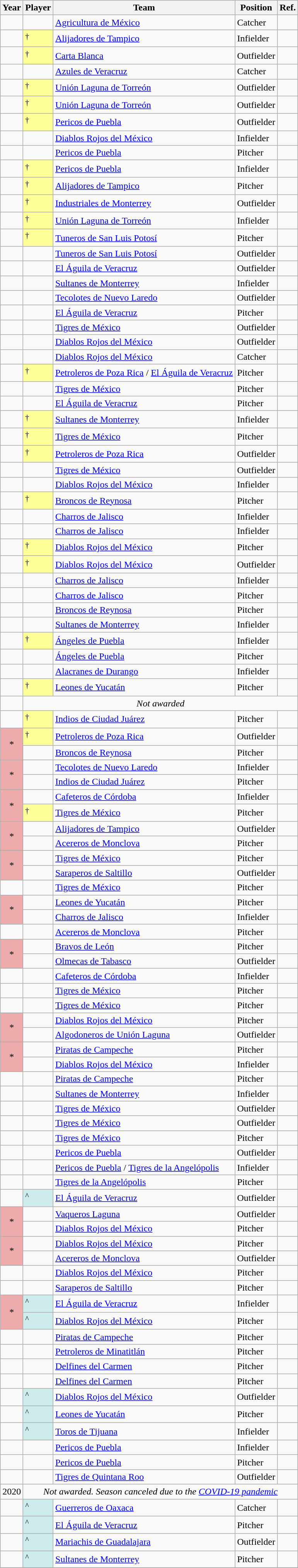<table class="wikitable sortable">
<tr>
<th>Year</th>
<th>Player</th>
<th>Team</th>
<th>Position</th>
<th class=unsortable>Ref.</th>
</tr>
<tr>
<td></td>
<td></td>
<td><a href='#'>Agricultura de México</a></td>
<td>Catcher</td>
<td align=center></td>
</tr>
<tr>
<td align=center></td>
<td bgcolor="#ffff99"><sup>†</sup></td>
<td><a href='#'>Alijadores de Tampico</a></td>
<td>Infielder</td>
<td align=center></td>
</tr>
<tr>
<td align=center></td>
<td bgcolor="#ffff99"><sup>†</sup></td>
<td><a href='#'>Carta Blanca</a></td>
<td>Outfielder</td>
<td align=center></td>
</tr>
<tr>
<td align=center></td>
<td></td>
<td><a href='#'>Azules de Veracruz</a></td>
<td>Catcher</td>
<td align=center></td>
</tr>
<tr>
<td align=center></td>
<td bgcolor="#ffff99"><sup>†</sup></td>
<td><a href='#'>Unión Laguna de Torreón</a></td>
<td>Outfielder</td>
<td align=center></td>
</tr>
<tr>
<td align=center></td>
<td bgcolor="#ffff99"><sup>†</sup></td>
<td><a href='#'>Unión Laguna de Torreón</a></td>
<td>Outfielder</td>
<td align=center></td>
</tr>
<tr>
<td align=center></td>
<td bgcolor="#ffff99"><sup>†</sup></td>
<td><a href='#'>Pericos de Puebla</a></td>
<td>Outfielder</td>
<td align=center></td>
</tr>
<tr>
<td align=center></td>
<td></td>
<td><a href='#'>Diablos Rojos del México</a></td>
<td>Infielder</td>
<td align=center></td>
</tr>
<tr>
<td align=center></td>
<td></td>
<td><a href='#'>Pericos de Puebla</a></td>
<td>Pitcher</td>
<td align=center></td>
</tr>
<tr>
<td align=center></td>
<td bgcolor="#ffff99"><sup>†</sup></td>
<td><a href='#'>Pericos de Puebla</a></td>
<td>Infielder</td>
<td align=center></td>
</tr>
<tr>
<td align=center></td>
<td bgcolor="#ffff99"><sup>†</sup></td>
<td><a href='#'>Alijadores de Tampico</a></td>
<td>Pitcher</td>
<td align=center></td>
</tr>
<tr>
<td align=center></td>
<td bgcolor="#ffff99"><sup>†</sup></td>
<td><a href='#'>Industriales de Monterrey</a></td>
<td>Outfielder</td>
<td align=center></td>
</tr>
<tr>
<td align=center></td>
<td bgcolor="#ffff99"><sup>†</sup></td>
<td><a href='#'>Unión Laguna de Torreón</a></td>
<td>Infielder</td>
<td align=center></td>
</tr>
<tr>
<td align=center></td>
<td bgcolor="#ffff99"><sup>†</sup></td>
<td><a href='#'>Tuneros de San Luis Potosí</a></td>
<td>Pitcher</td>
<td align=center></td>
</tr>
<tr>
<td align=center></td>
<td></td>
<td><a href='#'>Tuneros de San Luis Potosí</a></td>
<td>Outfielder</td>
<td align=center></td>
</tr>
<tr>
<td align=center></td>
<td></td>
<td><a href='#'>El Águila de Veracruz</a></td>
<td>Outfielder</td>
<td align=center></td>
</tr>
<tr>
<td align=center></td>
<td></td>
<td><a href='#'>Sultanes de Monterrey</a></td>
<td>Infielder</td>
<td align=center></td>
</tr>
<tr>
<td align=center></td>
<td></td>
<td><a href='#'>Tecolotes de Nuevo Laredo</a></td>
<td>Outfielder</td>
<td align=center></td>
</tr>
<tr>
<td align=center></td>
<td></td>
<td><a href='#'>El Águila de Veracruz</a></td>
<td>Pitcher</td>
<td align=center></td>
</tr>
<tr>
<td align=center></td>
<td></td>
<td><a href='#'>Tigres de México</a></td>
<td>Outfielder</td>
<td align=center></td>
</tr>
<tr>
<td align=center></td>
<td></td>
<td><a href='#'>Diablos Rojos del México</a></td>
<td>Outfielder</td>
<td align=center></td>
</tr>
<tr>
<td align=center></td>
<td></td>
<td><a href='#'>Diablos Rojos del México</a></td>
<td>Catcher</td>
<td align=center></td>
</tr>
<tr>
<td align=center></td>
<td bgcolor="#ffff99"><sup>†</sup></td>
<td><a href='#'>Petroleros de Poza Rica</a> / <a href='#'>El Águila de Veracruz</a></td>
<td>Pitcher</td>
<td align=center></td>
</tr>
<tr>
<td align=center></td>
<td></td>
<td><a href='#'>Tigres de México</a></td>
<td>Pitcher</td>
<td align=center></td>
</tr>
<tr>
<td align=center></td>
<td></td>
<td><a href='#'>El Águila de Veracruz</a></td>
<td>Pitcher</td>
<td align=center></td>
</tr>
<tr>
<td align=center></td>
<td bgcolor="#ffff99"><sup>†</sup></td>
<td><a href='#'>Sultanes de Monterrey</a></td>
<td>Infielder</td>
<td align=center></td>
</tr>
<tr>
<td align=center></td>
<td bgcolor="#ffff99"><sup>†</sup></td>
<td><a href='#'>Tigres de México</a></td>
<td>Pitcher</td>
<td align=center></td>
</tr>
<tr>
<td align=center></td>
<td bgcolor="#ffff99"><sup>†</sup></td>
<td><a href='#'>Petroleros de Poza Rica</a></td>
<td>Outfielder</td>
<td align=center></td>
</tr>
<tr>
<td align=center></td>
<td></td>
<td><a href='#'>Tigres de México</a></td>
<td>Outfielder</td>
<td align=center></td>
</tr>
<tr>
<td align=center></td>
<td></td>
<td><a href='#'>Diablos Rojos del México</a></td>
<td>Infielder</td>
<td align=center></td>
</tr>
<tr>
<td align=center></td>
<td bgcolor="#ffff99"><sup>†</sup></td>
<td><a href='#'>Broncos de Reynosa</a></td>
<td>Pitcher</td>
<td align=center></td>
</tr>
<tr>
<td align=center></td>
<td></td>
<td><a href='#'>Charros de Jalisco</a></td>
<td>Infielder</td>
<td align=center></td>
</tr>
<tr>
<td align=center></td>
<td></td>
<td><a href='#'>Charros de Jalisco</a></td>
<td>Infielder</td>
<td align=center></td>
</tr>
<tr>
<td align=center></td>
<td bgcolor="#ffff99"><sup>†</sup></td>
<td><a href='#'>Diablos Rojos del México</a></td>
<td>Pitcher</td>
<td align=center></td>
</tr>
<tr>
<td align=center></td>
<td bgcolor="#ffff99"><sup>†</sup></td>
<td><a href='#'>Diablos Rojos del México</a></td>
<td>Outfielder</td>
<td align=center></td>
</tr>
<tr>
<td align=center></td>
<td></td>
<td><a href='#'>Charros de Jalisco</a></td>
<td>Infielder</td>
<td align=center></td>
</tr>
<tr>
<td align=center></td>
<td></td>
<td><a href='#'>Charros de Jalisco</a></td>
<td>Pitcher</td>
<td align=center></td>
</tr>
<tr>
<td align=center></td>
<td></td>
<td><a href='#'>Broncos de Reynosa</a></td>
<td>Pitcher</td>
<td align=center></td>
</tr>
<tr>
<td align=center></td>
<td></td>
<td><a href='#'>Sultanes de Monterrey</a></td>
<td>Infielder</td>
<td align=center></td>
</tr>
<tr>
<td align=center></td>
<td bgcolor="#ffff99"><sup>†</sup></td>
<td><a href='#'>Ángeles de Puebla</a></td>
<td>Infielder</td>
<td align=center></td>
</tr>
<tr>
<td align=center></td>
<td></td>
<td><a href='#'>Ángeles de Puebla</a></td>
<td>Pitcher</td>
<td align=center></td>
</tr>
<tr>
<td align=center></td>
<td></td>
<td><a href='#'>Alacranes de Durango</a></td>
<td>Infielder</td>
<td align=center></td>
</tr>
<tr>
<td align=center></td>
<td bgcolor="#ffff99"><sup>†</sup></td>
<td><a href='#'>Leones de Yucatán</a></td>
<td>Pitcher</td>
<td align=center></td>
</tr>
<tr>
<td align=center></td>
<td colspan=4 align=center><em>Not awarded</em></td>
</tr>
<tr>
<td align=center></td>
<td bgcolor="#ffff99"><sup>†</sup></td>
<td><a href='#'>Indios de Ciudad Juárez</a></td>
<td>Pitcher</td>
<td align=center></td>
</tr>
<tr>
<td rowspan="2" bgcolor="#eeabab" align=center>*</td>
<td bgcolor="#ffff99"><sup>†</sup></td>
<td><a href='#'>Petroleros de Poza Rica</a></td>
<td>Outfielder</td>
<td align=center></td>
</tr>
<tr>
<td></td>
<td><a href='#'>Broncos de Reynosa</a></td>
<td>Pitcher</td>
<td align=center></td>
</tr>
<tr>
<td rowspan="2" bgcolor="#eeabab" align=center>*</td>
<td></td>
<td><a href='#'>Tecolotes de Nuevo Laredo</a></td>
<td>Infielder</td>
<td align=center></td>
</tr>
<tr>
<td></td>
<td><a href='#'>Indios de Ciudad Juárez</a></td>
<td>Pitcher</td>
<td align=center></td>
</tr>
<tr>
<td rowspan="2" bgcolor="#eeabab" align=center>*</td>
<td></td>
<td><a href='#'>Cafeteros de Córdoba</a></td>
<td>Infielder</td>
<td align=center></td>
</tr>
<tr>
<td bgcolor="#ffff99"><sup>†</sup></td>
<td><a href='#'>Tigres de México</a></td>
<td>Pitcher</td>
<td align=center></td>
</tr>
<tr>
<td rowspan="2" bgcolor="#eeabab" align=center>*</td>
<td></td>
<td><a href='#'>Alijadores de Tampico</a></td>
<td>Outfielder</td>
<td align=center></td>
</tr>
<tr>
<td></td>
<td><a href='#'>Acereros de Monclova</a></td>
<td>Pitcher</td>
<td align=center></td>
</tr>
<tr>
<td rowspan="2" bgcolor="#eeabab" align=center>*</td>
<td></td>
<td><a href='#'>Tigres de México</a></td>
<td>Pitcher</td>
<td align=center></td>
</tr>
<tr>
<td></td>
<td><a href='#'>Saraperos de Saltillo</a></td>
<td>Outfielder</td>
<td align=center></td>
</tr>
<tr>
<td align=center></td>
<td></td>
<td><a href='#'>Tigres de México</a></td>
<td>Pitcher</td>
<td align=center></td>
</tr>
<tr>
<td rowspan="2" bgcolor="#eeabab" align=center>*</td>
<td></td>
<td><a href='#'>Leones de Yucatán</a></td>
<td>Pitcher</td>
<td align=center></td>
</tr>
<tr>
<td></td>
<td><a href='#'>Charros de Jalisco</a></td>
<td>Infielder</td>
<td align=center></td>
</tr>
<tr>
<td align=center></td>
<td></td>
<td><a href='#'>Acereros de Monclova</a></td>
<td>Pitcher</td>
<td align=center></td>
</tr>
<tr>
<td rowspan="2" bgcolor="#eeabab" align=center>*</td>
<td></td>
<td><a href='#'>Bravos de León</a></td>
<td>Pitcher</td>
<td align=center></td>
</tr>
<tr>
<td></td>
<td><a href='#'>Olmecas de Tabasco</a></td>
<td>Outfielder</td>
<td align=center></td>
</tr>
<tr>
<td align=center></td>
<td></td>
<td><a href='#'>Cafeteros de Córdoba</a></td>
<td>Infielder</td>
<td align=center></td>
</tr>
<tr>
<td align=center></td>
<td></td>
<td><a href='#'>Tigres de México</a></td>
<td>Pitcher</td>
<td align=center></td>
</tr>
<tr>
<td align=center></td>
<td></td>
<td><a href='#'>Tigres de México</a></td>
<td>Pitcher</td>
<td align=center></td>
</tr>
<tr>
<td rowspan="2" bgcolor="#eeabab" align=center>*</td>
<td></td>
<td><a href='#'>Diablos Rojos del México</a></td>
<td>Pitcher</td>
<td align=center></td>
</tr>
<tr>
<td></td>
<td><a href='#'>Algodoneros de Unión Laguna</a></td>
<td>Outfielder</td>
<td align=center></td>
</tr>
<tr>
<td rowspan="2" bgcolor="#eeabab" align=center>*</td>
<td></td>
<td><a href='#'>Piratas de Campeche</a></td>
<td>Pitcher</td>
<td align=center></td>
</tr>
<tr>
<td></td>
<td><a href='#'>Diablos Rojos del México</a></td>
<td>Infielder</td>
<td align=center></td>
</tr>
<tr>
<td align=center></td>
<td></td>
<td><a href='#'>Piratas de Campeche</a></td>
<td>Pitcher</td>
<td align=center></td>
</tr>
<tr>
<td align=center></td>
<td></td>
<td><a href='#'>Sultanes de Monterrey</a></td>
<td>Infielder</td>
<td align=center></td>
</tr>
<tr>
<td align=center></td>
<td></td>
<td><a href='#'>Tigres de México</a></td>
<td>Outfielder</td>
<td align=center></td>
</tr>
<tr>
<td align=center></td>
<td></td>
<td><a href='#'>Tigres de México</a></td>
<td>Outfielder</td>
<td align=center></td>
</tr>
<tr>
<td align=center></td>
<td></td>
<td><a href='#'>Tigres de México</a></td>
<td>Pitcher</td>
<td align=center></td>
</tr>
<tr>
<td align=center></td>
<td></td>
<td><a href='#'>Pericos de Puebla</a></td>
<td>Outfielder</td>
<td align=center></td>
</tr>
<tr>
<td align=center></td>
<td></td>
<td><a href='#'>Pericos de Puebla</a> / <a href='#'>Tigres de la Angelópolis</a></td>
<td>Infielder</td>
<td align=center></td>
</tr>
<tr>
<td align=center></td>
<td></td>
<td><a href='#'>Tigres de la Angelópolis</a></td>
<td>Pitcher</td>
<td align=center></td>
</tr>
<tr>
<td align=center></td>
<td bgcolor="#cfecec"><sup>^</sup></td>
<td><a href='#'>El Águila de Veracruz</a></td>
<td>Outfielder</td>
<td align=center></td>
</tr>
<tr>
<td rowspan="2" bgcolor="#eeabab" align=center>*</td>
<td></td>
<td><a href='#'>Vaqueros Laguna</a></td>
<td>Outfielder</td>
<td align=center></td>
</tr>
<tr>
<td></td>
<td><a href='#'>Diablos Rojos del México</a></td>
<td>Pitcher</td>
<td align=center></td>
</tr>
<tr>
<td rowspan="2" bgcolor="#eeabab" align=center>*</td>
<td></td>
<td><a href='#'>Diablos Rojos del México</a></td>
<td>Pitcher</td>
<td align=center></td>
</tr>
<tr>
<td></td>
<td><a href='#'>Acereros de Monclova</a></td>
<td>Outfielder</td>
<td align=center></td>
</tr>
<tr>
<td align=center></td>
<td></td>
<td><a href='#'>Diablos Rojos del México</a></td>
<td>Pitcher</td>
<td align=center></td>
</tr>
<tr>
<td align=center></td>
<td></td>
<td><a href='#'>Saraperos de Saltillo</a></td>
<td>Pitcher</td>
<td align=center></td>
</tr>
<tr>
<td rowspan="2" bgcolor="#eeabab" align=center>*</td>
<td bgcolor="#cfecec"><sup>^</sup></td>
<td><a href='#'>El Águila de Veracruz</a></td>
<td>Infielder</td>
<td align=center></td>
</tr>
<tr>
<td bgcolor="#cfecec"><sup>^</sup></td>
<td><a href='#'>Diablos Rojos del México</a></td>
<td>Pitcher</td>
<td align=center></td>
</tr>
<tr>
<td align=center></td>
<td></td>
<td><a href='#'>Piratas de Campeche</a></td>
<td>Pitcher</td>
<td align=center></td>
</tr>
<tr>
<td align=center></td>
<td></td>
<td><a href='#'>Petroleros de Minatitlán</a></td>
<td>Pitcher</td>
<td align=center></td>
</tr>
<tr>
<td align=center></td>
<td></td>
<td><a href='#'>Delfines del Carmen</a></td>
<td>Pitcher</td>
<td align=center></td>
</tr>
<tr>
<td align=center></td>
<td></td>
<td><a href='#'>Delfines del Carmen</a></td>
<td>Pitcher</td>
<td align=center></td>
</tr>
<tr>
<td align=center></td>
<td bgcolor="#cfecec"><sup>^</sup></td>
<td><a href='#'>Diablos Rojos del México</a></td>
<td>Outfielder</td>
<td align=center></td>
</tr>
<tr>
<td align=center></td>
<td bgcolor="#cfecec"><sup>^</sup></td>
<td><a href='#'>Leones de Yucatán</a></td>
<td>Pitcher</td>
<td align=center></td>
</tr>
<tr>
<td align=center></td>
<td bgcolor="#cfecec"><sup>^</sup></td>
<td><a href='#'>Toros de Tijuana</a></td>
<td>Infielder</td>
<td align=center></td>
</tr>
<tr>
<td align=center></td>
<td></td>
<td><a href='#'>Pericos de Puebla</a></td>
<td>Infielder</td>
<td align=center></td>
</tr>
<tr>
<td align=center></td>
<td></td>
<td><a href='#'>Pericos de Puebla</a></td>
<td>Pitcher</td>
<td align=center></td>
</tr>
<tr>
<td align=center></td>
<td></td>
<td><a href='#'>Tigres de Quintana Roo</a></td>
<td>Outfielder</td>
<td align=center></td>
</tr>
<tr>
<td align=center>2020</td>
<td colspan=4 align=center><em>Not awarded. Season canceled due to the <a href='#'>COVID-19 pandemic</a></em></td>
</tr>
<tr>
<td align=center></td>
<td bgcolor="#cfecec"><sup>^</sup></td>
<td><a href='#'>Guerreros de Oaxaca</a></td>
<td>Catcher</td>
<td align=center></td>
</tr>
<tr>
<td align=center></td>
<td bgcolor="#cfecec"><sup>^</sup></td>
<td><a href='#'>El Águila de Veracruz</a></td>
<td>Pitcher</td>
<td align=center></td>
</tr>
<tr>
<td align=center></td>
<td bgcolor="#cfecec"><sup>^</sup></td>
<td><a href='#'>Mariachis de Guadalajara</a></td>
<td>Outfielder</td>
<td align=center></td>
</tr>
<tr>
<td align=center></td>
<td bgcolor="#cfecec"><sup>^</sup></td>
<td><a href='#'>Sultanes de Monterrey</a></td>
<td>Pitcher</td>
<td align=center></td>
</tr>
<tr>
</tr>
</table>
